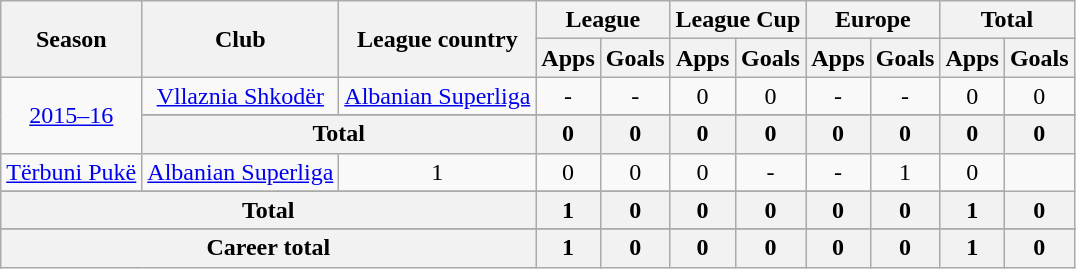<table class="wikitable" style="text-align: center;">
<tr>
<th rowspan="2">Season</th>
<th rowspan="2">Club</th>
<th rowspan="2">League country</th>
<th colspan="2">League</th>
<th colspan="2">League Cup</th>
<th colspan="2">Europe</th>
<th colspan="2">Total</th>
</tr>
<tr>
<th>Apps</th>
<th>Goals</th>
<th>Apps</th>
<th>Goals</th>
<th>Apps</th>
<th>Goals</th>
<th>Apps</th>
<th>Goals</th>
</tr>
<tr>
<td rowspan="3"><a href='#'>2015–16</a></td>
<td rowspan="1" valign="center"><a href='#'>Vllaznia Shkodër</a></td>
<td rowspan="1"><a href='#'>Albanian Superliga</a></td>
<td>-</td>
<td>-</td>
<td>0</td>
<td>0</td>
<td>-</td>
<td>-</td>
<td>0</td>
<td>0</td>
</tr>
<tr>
</tr>
<tr>
<th colspan="2" valign="center">Total</th>
<th>0</th>
<th>0</th>
<th>0</th>
<th>0</th>
<th>0</th>
<th>0</th>
<th>0</th>
<th>0</th>
</tr>
<tr>
<td rowspan="1" valign="center"><a href='#'>Tërbuni Pukë</a></td>
<td rowspan="1"><a href='#'>Albanian Superliga</a></td>
<td>1</td>
<td>0</td>
<td>0</td>
<td>0</td>
<td>-</td>
<td>-</td>
<td>1</td>
<td>0</td>
</tr>
<tr>
</tr>
<tr>
<th colspan="3" valign="center">Total</th>
<th>1</th>
<th>0</th>
<th>0</th>
<th>0</th>
<th>0</th>
<th>0</th>
<th>1</th>
<th>0</th>
</tr>
<tr>
</tr>
<tr>
<th colspan="3">Career total</th>
<th>1</th>
<th>0</th>
<th>0</th>
<th>0</th>
<th>0</th>
<th>0</th>
<th>1</th>
<th>0</th>
</tr>
</table>
